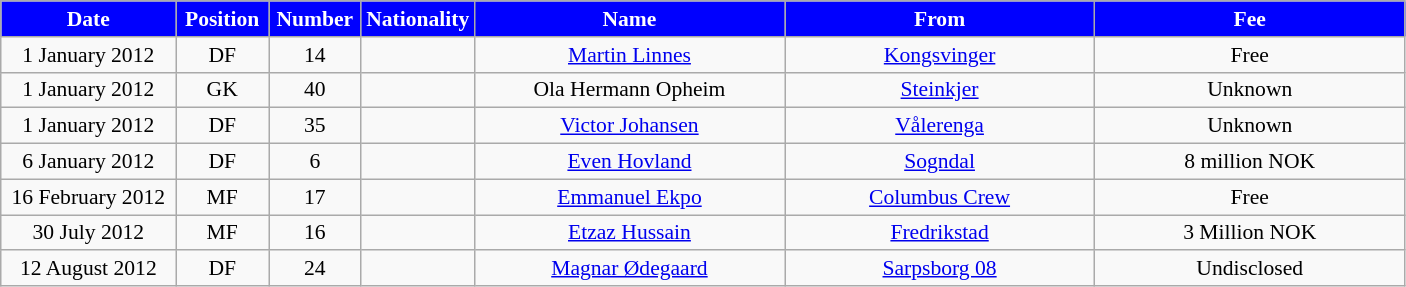<table class="wikitable"  style="text-align:center; font-size:90%; ">
<tr>
<th style="background:#00f; color:white; width:110px;">Date</th>
<th style="background:#00f; color:white; width:55px;">Position</th>
<th style="background:#00f; color:white; width:55px;">Number</th>
<th style="background:#00f; color:white; width:55px;">Nationality</th>
<th style="background:#00f; color:white; width:200px;">Name</th>
<th style="background:#00f; color:white; width:200px;">From</th>
<th style="background:#00f; color:white; width:200px;">Fee</th>
</tr>
<tr>
<td>1 January 2012</td>
<td>DF</td>
<td>14</td>
<td></td>
<td><a href='#'>Martin Linnes</a></td>
<td> <a href='#'>Kongsvinger</a></td>
<td>Free</td>
</tr>
<tr>
<td>1 January 2012</td>
<td>GK</td>
<td>40</td>
<td></td>
<td>Ola Hermann Opheim</td>
<td> <a href='#'>Steinkjer</a></td>
<td>Unknown</td>
</tr>
<tr>
<td>1 January 2012</td>
<td>DF</td>
<td>35</td>
<td></td>
<td><a href='#'>Victor Johansen</a></td>
<td> <a href='#'>Vålerenga</a></td>
<td>Unknown</td>
</tr>
<tr>
<td>6 January 2012</td>
<td>DF</td>
<td>6</td>
<td></td>
<td><a href='#'>Even Hovland</a></td>
<td> <a href='#'>Sogndal</a></td>
<td>8 million NOK</td>
</tr>
<tr>
<td>16 February 2012</td>
<td>MF</td>
<td>17</td>
<td></td>
<td><a href='#'>Emmanuel Ekpo</a></td>
<td> <a href='#'>Columbus Crew</a></td>
<td>Free</td>
</tr>
<tr>
<td>30 July 2012</td>
<td>MF</td>
<td>16</td>
<td></td>
<td><a href='#'>Etzaz Hussain</a></td>
<td> <a href='#'>Fredrikstad</a></td>
<td>3 Million NOK </td>
</tr>
<tr>
<td>12 August 2012</td>
<td>DF</td>
<td>24</td>
<td></td>
<td><a href='#'>Magnar Ødegaard</a></td>
<td> <a href='#'>Sarpsborg 08</a></td>
<td>Undisclosed</td>
</tr>
</table>
